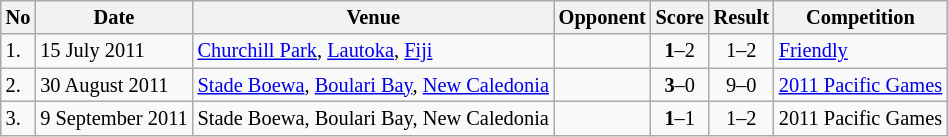<table class="wikitable" style="font-size:85%;">
<tr>
<th>No</th>
<th>Date</th>
<th>Venue</th>
<th>Opponent</th>
<th>Score</th>
<th>Result</th>
<th>Competition</th>
</tr>
<tr>
<td>1.</td>
<td>15 July 2011</td>
<td><a href='#'>Churchill Park</a>, <a href='#'>Lautoka</a>, <a href='#'>Fiji</a></td>
<td></td>
<td align=center><strong>1</strong>–2</td>
<td align=center>1–2</td>
<td><a href='#'>Friendly</a></td>
</tr>
<tr>
<td>2.</td>
<td>30 August 2011</td>
<td><a href='#'>Stade Boewa</a>, <a href='#'>Boulari Bay</a>, <a href='#'>New Caledonia</a></td>
<td></td>
<td align=center><strong>3</strong>–0</td>
<td align=center>9–0</td>
<td><a href='#'>2011 Pacific Games</a></td>
</tr>
<tr>
<td>3.</td>
<td>9 September 2011</td>
<td>Stade Boewa, Boulari Bay, New Caledonia</td>
<td></td>
<td align=center><strong>1</strong>–1</td>
<td align=center>1–2</td>
<td>2011 Pacific Games</td>
</tr>
</table>
